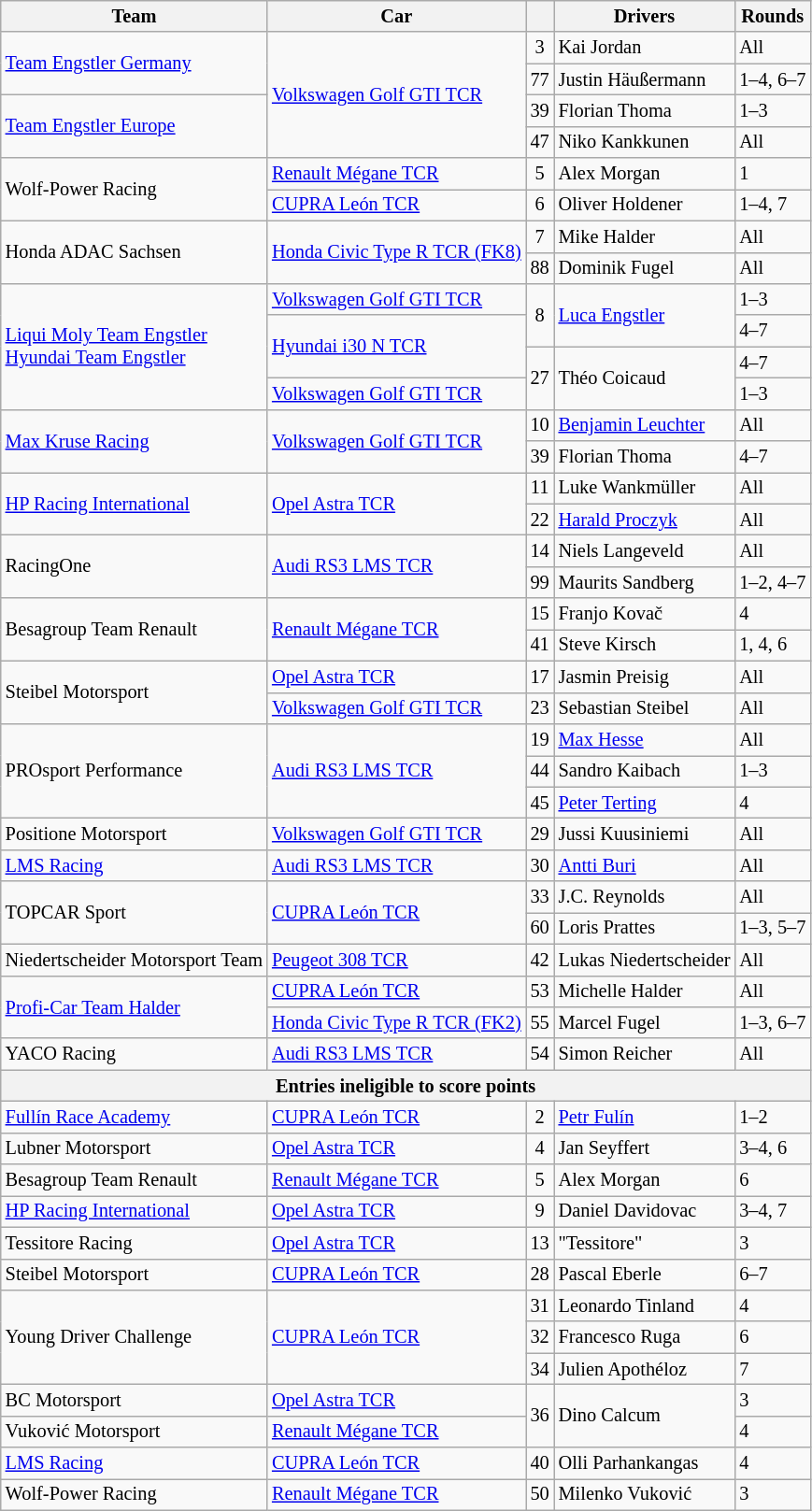<table class="wikitable" style="font-size: 85%">
<tr>
<th>Team</th>
<th>Car</th>
<th></th>
<th>Drivers</th>
<th>Rounds</th>
</tr>
<tr>
<td rowspan="2"> <a href='#'>Team Engstler Germany</a></td>
<td rowspan="4"><a href='#'>Volkswagen Golf GTI TCR</a></td>
<td align="center">3</td>
<td> Kai Jordan</td>
<td>All</td>
</tr>
<tr>
<td align="center">77</td>
<td> Justin Häußermann</td>
<td>1–4, 6–7</td>
</tr>
<tr>
<td rowspan="2"> <a href='#'>Team Engstler Europe</a></td>
<td align="center">39</td>
<td> Florian Thoma</td>
<td>1–3</td>
</tr>
<tr>
<td align="center">47</td>
<td> Niko Kankkunen</td>
<td>All</td>
</tr>
<tr>
<td rowspan="2"> Wolf-Power Racing</td>
<td><a href='#'>Renault Mégane TCR</a></td>
<td align="center">5</td>
<td> Alex Morgan</td>
<td>1</td>
</tr>
<tr>
<td><a href='#'>CUPRA León TCR</a></td>
<td align="center">6</td>
<td> Oliver Holdener</td>
<td>1–4, 7</td>
</tr>
<tr>
<td rowspan="2"> Honda ADAC Sachsen</td>
<td rowspan="2"><a href='#'>Honda Civic Type R TCR (FK8)</a></td>
<td align="center">7</td>
<td> Mike Halder</td>
<td>All</td>
</tr>
<tr>
<td align="center">88</td>
<td> Dominik Fugel</td>
<td>All</td>
</tr>
<tr>
<td rowspan="4"> <a href='#'>Liqui Moly Team Engstler</a><br> <a href='#'>Hyundai Team Engstler</a></td>
<td rowspan="1"><a href='#'>Volkswagen Golf GTI TCR</a></td>
<td rowspan=2 align="center">8</td>
<td rowspan=2> <a href='#'>Luca Engstler</a></td>
<td>1–3</td>
</tr>
<tr>
<td rowspan="2"><a href='#'>Hyundai i30 N TCR</a></td>
<td>4–7</td>
</tr>
<tr>
<td rowspan=2 align="center">27</td>
<td rowspan=2> Théo Coicaud</td>
<td>4–7</td>
</tr>
<tr>
<td rowspan="1"><a href='#'>Volkswagen Golf GTI TCR</a></td>
<td>1–3</td>
</tr>
<tr>
<td rowspan="2"> <a href='#'>Max Kruse Racing</a></td>
<td rowspan="2"><a href='#'>Volkswagen Golf GTI TCR</a></td>
<td align="center">10</td>
<td> <a href='#'>Benjamin Leuchter</a></td>
<td>All</td>
</tr>
<tr>
<td align="center">39</td>
<td> Florian Thoma</td>
<td>4–7</td>
</tr>
<tr>
<td rowspan="2"> <a href='#'>HP Racing International</a></td>
<td rowspan="2"><a href='#'>Opel Astra TCR</a></td>
<td align="center">11</td>
<td> Luke Wankmüller</td>
<td>All</td>
</tr>
<tr>
<td align="center">22</td>
<td> <a href='#'>Harald Proczyk</a></td>
<td>All</td>
</tr>
<tr>
<td rowspan="2"> RacingOne</td>
<td rowspan="2"><a href='#'>Audi RS3 LMS TCR</a></td>
<td align="center">14</td>
<td> Niels Langeveld</td>
<td>All</td>
</tr>
<tr>
<td align="center">99</td>
<td> Maurits Sandberg</td>
<td>1–2, 4–7</td>
</tr>
<tr>
<td rowspan="2"> Besagroup Team Renault</td>
<td rowspan="2"><a href='#'>Renault Mégane TCR</a></td>
<td align="center">15</td>
<td> Franjo Kovač</td>
<td>4</td>
</tr>
<tr>
<td align="center">41</td>
<td> Steve Kirsch</td>
<td>1, 4, 6</td>
</tr>
<tr>
<td rowspan="2"> Steibel Motorsport</td>
<td><a href='#'>Opel Astra TCR</a></td>
<td align="center">17</td>
<td> Jasmin Preisig</td>
<td>All</td>
</tr>
<tr>
<td><a href='#'>Volkswagen Golf GTI TCR</a></td>
<td align="center">23</td>
<td> Sebastian Steibel</td>
<td>All</td>
</tr>
<tr>
<td rowspan="3"> PROsport Performance</td>
<td rowspan="3"><a href='#'>Audi RS3 LMS TCR</a></td>
<td align="center">19</td>
<td> <a href='#'>Max Hesse</a></td>
<td>All</td>
</tr>
<tr>
<td align="center">44</td>
<td> Sandro Kaibach</td>
<td>1–3</td>
</tr>
<tr>
<td align="center">45</td>
<td> <a href='#'>Peter Terting</a></td>
<td>4</td>
</tr>
<tr>
<td> Positione Motorsport</td>
<td><a href='#'>Volkswagen Golf GTI TCR</a></td>
<td align="center">29</td>
<td> Jussi Kuusiniemi</td>
<td>All</td>
</tr>
<tr>
<td> <a href='#'>LMS Racing</a></td>
<td><a href='#'>Audi RS3 LMS TCR</a></td>
<td align="center">30</td>
<td> <a href='#'>Antti Buri</a></td>
<td>All</td>
</tr>
<tr>
<td rowspan="2"> TOPCAR Sport</td>
<td rowspan="2"><a href='#'>CUPRA León TCR</a></td>
<td align="center">33</td>
<td> J.C. Reynolds</td>
<td>All</td>
</tr>
<tr>
<td align="center">60</td>
<td> Loris Prattes</td>
<td>1–3, 5–7</td>
</tr>
<tr>
<td> Niedertscheider Motorsport Team</td>
<td><a href='#'>Peugeot 308 TCR</a></td>
<td align="center">42</td>
<td> Lukas Niedertscheider</td>
<td>All</td>
</tr>
<tr>
<td rowspan="2"> <a href='#'>Profi-Car Team Halder</a></td>
<td><a href='#'>CUPRA León TCR</a></td>
<td align="center">53</td>
<td> Michelle Halder</td>
<td>All</td>
</tr>
<tr>
<td><a href='#'>Honda Civic Type R TCR (FK2)</a></td>
<td align="center">55</td>
<td> Marcel Fugel</td>
<td>1–3, 6–7</td>
</tr>
<tr>
<td> YACO Racing</td>
<td><a href='#'>Audi RS3 LMS TCR</a></td>
<td align="center">54</td>
<td> Simon Reicher</td>
<td>All</td>
</tr>
<tr>
<th colspan=5>Entries ineligible to score points</th>
</tr>
<tr>
<td> <a href='#'>Fullín Race Academy</a></td>
<td><a href='#'>CUPRA León TCR</a></td>
<td align="center">2</td>
<td> <a href='#'>Petr Fulín</a></td>
<td>1–2</td>
</tr>
<tr>
<td> Lubner Motorsport</td>
<td><a href='#'>Opel Astra TCR</a></td>
<td align="center">4</td>
<td> Jan Seyffert</td>
<td>3–4, 6</td>
</tr>
<tr>
<td> Besagroup Team Renault</td>
<td><a href='#'>Renault Mégane TCR</a></td>
<td align="center">5</td>
<td> Alex Morgan</td>
<td>6</td>
</tr>
<tr>
<td> <a href='#'>HP Racing International</a></td>
<td><a href='#'>Opel Astra TCR</a></td>
<td align="center">9</td>
<td> Daniel Davidovac</td>
<td>3–4, 7</td>
</tr>
<tr>
<td> Tessitore Racing</td>
<td><a href='#'>Opel Astra TCR</a></td>
<td align="center">13</td>
<td> "Tessitore"</td>
<td>3</td>
</tr>
<tr>
<td> Steibel Motorsport</td>
<td><a href='#'>CUPRA León TCR</a></td>
<td align="center">28</td>
<td> Pascal Eberle</td>
<td>6–7</td>
</tr>
<tr>
<td rowspan="3"> Young Driver Challenge</td>
<td rowspan="3"><a href='#'>CUPRA León TCR</a></td>
<td align="center">31</td>
<td> Leonardo Tinland</td>
<td>4</td>
</tr>
<tr>
<td align="center">32</td>
<td> Francesco Ruga</td>
<td>6</td>
</tr>
<tr>
<td align="center">34</td>
<td> Julien Apothéloz</td>
<td>7</td>
</tr>
<tr>
<td> BC Motorsport</td>
<td><a href='#'>Opel Astra TCR</a></td>
<td rowspan="2" align="center">36</td>
<td rowspan="2"> Dino Calcum</td>
<td>3</td>
</tr>
<tr>
<td> Vuković Motorsport</td>
<td><a href='#'>Renault Mégane TCR</a></td>
<td>4</td>
</tr>
<tr>
<td> <a href='#'>LMS Racing</a></td>
<td><a href='#'>CUPRA León TCR</a></td>
<td align="center">40</td>
<td> Olli Parhankangas</td>
<td>4</td>
</tr>
<tr>
<td> Wolf-Power Racing</td>
<td><a href='#'>Renault Mégane TCR</a></td>
<td align="center">50</td>
<td> Milenko Vuković</td>
<td>3</td>
</tr>
</table>
